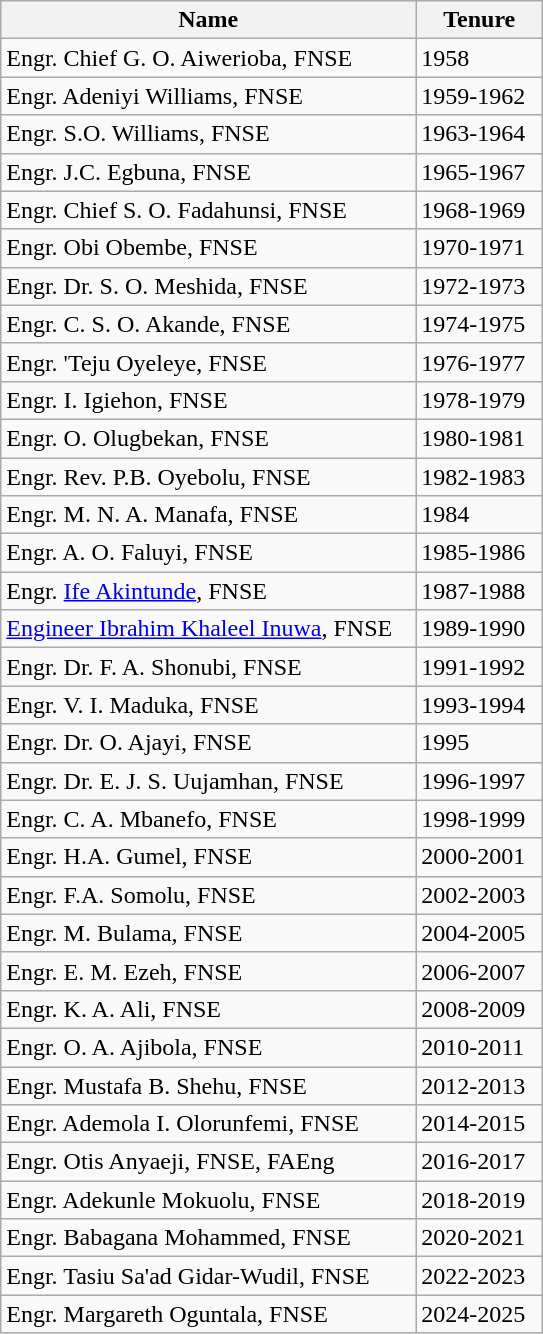<table class="wikitable">
<tr>
<th>Name</th>
<th>Tenure</th>
</tr>
<tr>
<td>Engr. Chief G. O. Aiwerioba, FNSE</td>
<td>1958</td>
</tr>
<tr>
<td>Engr. Adeniyi Williams, FNSE                 </td>
<td>1959-1962</td>
</tr>
<tr>
<td>Engr. S.O. Williams, FNSE</td>
<td>1963-1964  </td>
</tr>
<tr>
<td>Engr. J.C. Egbuna, FNSE</td>
<td>1965-1967</td>
</tr>
<tr>
<td>Engr. Chief S. O. Fadahunsi, FNSE</td>
<td>1968-1969</td>
</tr>
<tr>
<td>Engr. Obi Obembe, FNSE</td>
<td>1970-1971</td>
</tr>
<tr>
<td>Engr. Dr. S. O. Meshida, FNSE</td>
<td>1972-1973</td>
</tr>
<tr>
<td>Engr. C. S. O. Akande, FNSE</td>
<td>1974-1975</td>
</tr>
<tr>
<td>Engr. 'Teju Oyeleye, FNSE</td>
<td>1976-1977</td>
</tr>
<tr>
<td>Engr. I. Igiehon, FNSE</td>
<td>1978-1979</td>
</tr>
<tr>
<td>Engr. O. Olugbekan, FNSE</td>
<td>1980-1981</td>
</tr>
<tr>
<td>Engr. Rev. P.B. Oyebolu, FNSE</td>
<td>1982-1983</td>
</tr>
<tr>
<td>Engr. M. N. A. Manafa, FNSE</td>
<td>1984</td>
</tr>
<tr>
<td>Engr. A. O. Faluyi, FNSE</td>
<td>1985-1986</td>
</tr>
<tr>
<td>Engr. <a href='#'>Ife Akintunde</a>, FNSE</td>
<td>1987-1988</td>
</tr>
<tr>
<td><a href='#'>Engineer Ibrahim Khaleel Inuwa</a>, FNSE   </td>
<td>1989-1990</td>
</tr>
<tr>
<td>Engr. Dr. F. A. Shonubi, FNSE</td>
<td>1991-1992</td>
</tr>
<tr>
<td>Engr. V. I. Maduka, FNSE</td>
<td>1993-1994</td>
</tr>
<tr>
<td>Engr. Dr. O. Ajayi, FNSE</td>
<td>1995</td>
</tr>
<tr>
<td>Engr. Dr. E. J. S. Uujamhan, FNSE</td>
<td>1996-1997</td>
</tr>
<tr>
<td>Engr. C. A. Mbanefo, FNSE</td>
<td>1998-1999</td>
</tr>
<tr>
<td>Engr. H.A. Gumel, FNSE</td>
<td>2000-2001</td>
</tr>
<tr>
<td>Engr. F.A. Somolu, FNSE               </td>
<td>2002-2003</td>
</tr>
<tr>
<td>Engr. M. Bulama, FNSE</td>
<td>2004-2005</td>
</tr>
<tr>
<td>Engr. E. M. Ezeh, FNSE</td>
<td>2006-2007</td>
</tr>
<tr>
<td>Engr. K. A. Ali, FNSE</td>
<td>2008-2009</td>
</tr>
<tr>
<td>Engr. O. A. Ajibola, FNSE</td>
<td>2010-2011</td>
</tr>
<tr>
<td>Engr. Mustafa B. Shehu, FNSE</td>
<td>2012-2013</td>
</tr>
<tr>
<td>Engr. Ademola I. Olorunfemi, FNSE</td>
<td>2014-2015</td>
</tr>
<tr>
<td>Engr. Otis Anyaeji, FNSE, FAEng</td>
<td>2016-2017</td>
</tr>
<tr>
<td>Engr. Adekunle Mokuolu, FNSE</td>
<td>2018-2019</td>
</tr>
<tr>
<td>Engr. Babagana Mohammed, FNSE</td>
<td>2020-2021</td>
</tr>
<tr>
<td>Engr. Tasiu Sa'ad Gidar-Wudil, FNSE</td>
<td>2022-2023</td>
</tr>
<tr>
<td>Engr. Margareth Oguntala, FNSE</td>
<td>2024-2025</td>
</tr>
</table>
